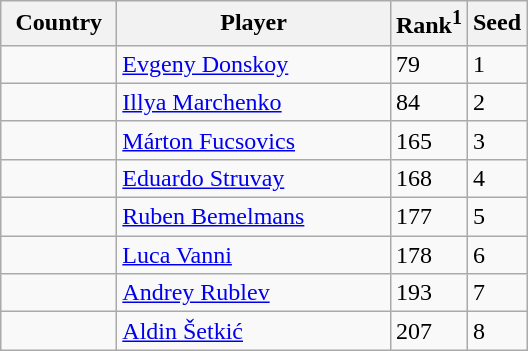<table class="sortable wikitable">
<tr>
<th width="70">Country</th>
<th width="175">Player</th>
<th>Rank<sup>1</sup></th>
<th>Seed</th>
</tr>
<tr>
<td></td>
<td><a href='#'>Evgeny Donskoy</a></td>
<td>79</td>
<td>1</td>
</tr>
<tr>
<td></td>
<td><a href='#'>Illya Marchenko</a></td>
<td>84</td>
<td>2</td>
</tr>
<tr>
<td></td>
<td><a href='#'>Márton Fucsovics</a></td>
<td>165</td>
<td>3</td>
</tr>
<tr>
<td></td>
<td><a href='#'>Eduardo Struvay</a></td>
<td>168</td>
<td>4</td>
</tr>
<tr>
<td></td>
<td><a href='#'>Ruben Bemelmans</a></td>
<td>177</td>
<td>5</td>
</tr>
<tr>
<td></td>
<td><a href='#'>Luca Vanni</a></td>
<td>178</td>
<td>6</td>
</tr>
<tr>
<td></td>
<td><a href='#'>Andrey Rublev</a></td>
<td>193</td>
<td>7</td>
</tr>
<tr>
<td></td>
<td><a href='#'>Aldin Šetkić</a></td>
<td>207</td>
<td>8</td>
</tr>
</table>
